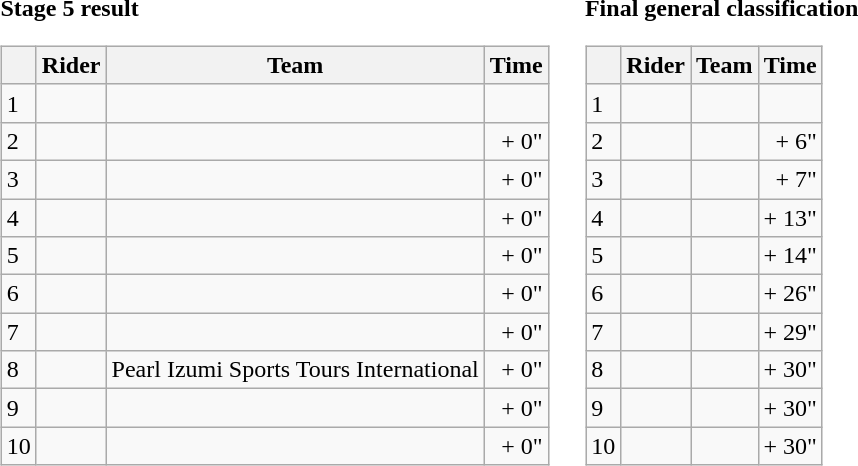<table>
<tr>
<td><strong>Stage 5 result</strong><br><table class="wikitable">
<tr>
<th></th>
<th>Rider</th>
<th>Team</th>
<th>Time</th>
</tr>
<tr>
<td>1</td>
<td> </td>
<td></td>
<td align="right"></td>
</tr>
<tr>
<td>2</td>
<td></td>
<td></td>
<td align="right">+ 0"</td>
</tr>
<tr>
<td>3</td>
<td></td>
<td></td>
<td align="right">+ 0"</td>
</tr>
<tr>
<td>4</td>
<td> </td>
<td></td>
<td align="right">+ 0"</td>
</tr>
<tr>
<td>5</td>
<td></td>
<td></td>
<td align="right">+ 0"</td>
</tr>
<tr>
<td>6</td>
<td></td>
<td></td>
<td align="right">+ 0"</td>
</tr>
<tr>
<td>7</td>
<td></td>
<td></td>
<td align="right">+ 0"</td>
</tr>
<tr>
<td>8</td>
<td></td>
<td>Pearl Izumi Sports Tours International</td>
<td align="right">+ 0"</td>
</tr>
<tr>
<td>9</td>
<td></td>
<td></td>
<td align="right">+ 0"</td>
</tr>
<tr>
<td>10</td>
<td></td>
<td></td>
<td align="right">+ 0"</td>
</tr>
</table>
</td>
<td></td>
<td><strong>Final general classification</strong><br><table class="wikitable">
<tr>
<th></th>
<th>Rider</th>
<th>Team</th>
<th>Time</th>
</tr>
<tr>
<td>1</td>
<td> </td>
<td></td>
<td align="right"></td>
</tr>
<tr>
<td>2</td>
<td></td>
<td></td>
<td align="right">+ 6"</td>
</tr>
<tr>
<td>3</td>
<td></td>
<td></td>
<td align="right">+ 7"</td>
</tr>
<tr>
<td>4</td>
<td></td>
<td></td>
<td align="right">+ 13"</td>
</tr>
<tr>
<td>5</td>
<td> </td>
<td></td>
<td align="right">+ 14"</td>
</tr>
<tr>
<td>6</td>
<td></td>
<td></td>
<td align="right">+ 26"</td>
</tr>
<tr>
<td>7</td>
<td></td>
<td></td>
<td align="right">+ 29"</td>
</tr>
<tr>
<td>8</td>
<td></td>
<td></td>
<td align="right">+ 30"</td>
</tr>
<tr>
<td>9</td>
<td></td>
<td></td>
<td align="right">+ 30"</td>
</tr>
<tr>
<td>10</td>
<td></td>
<td></td>
<td align="right">+ 30"</td>
</tr>
</table>
</td>
</tr>
</table>
